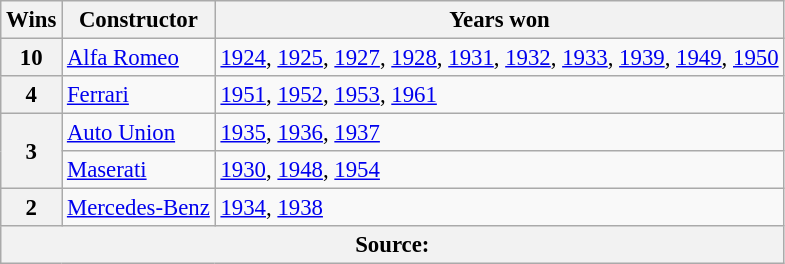<table class="wikitable" style="font-size: 95%;">
<tr>
<th>Wins</th>
<th>Constructor</th>
<th>Years won</th>
</tr>
<tr>
<th>10</th>
<td> <a href='#'>Alfa Romeo</a></td>
<td><span><a href='#'>1924</a>, <a href='#'>1925</a>, <a href='#'>1927</a>, <a href='#'>1928</a>, <a href='#'>1931</a>, <a href='#'>1932</a>, <a href='#'>1933</a>, <a href='#'>1939</a>, <a href='#'>1949</a>, <a href='#'>1950</a></span></td>
</tr>
<tr>
<th>4</th>
<td> <a href='#'>Ferrari</a></td>
<td><span><a href='#'>1951</a>, <a href='#'>1952</a>, <a href='#'>1953</a>, <a href='#'>1961</a></span></td>
</tr>
<tr>
<th rowspan=2>3</th>
<td> <a href='#'>Auto Union</a></td>
<td><span><a href='#'>1935</a>, <a href='#'>1936</a>, <a href='#'>1937</a></span></td>
</tr>
<tr>
<td> <a href='#'>Maserati</a></td>
<td><span><a href='#'>1930</a>, <a href='#'>1948</a>, <a href='#'>1954</a></span></td>
</tr>
<tr>
<th>2</th>
<td> <a href='#'>Mercedes-Benz</a></td>
<td><span><a href='#'>1934</a>, <a href='#'>1938</a></span></td>
</tr>
<tr>
<th colspan=3>Source:</th>
</tr>
</table>
